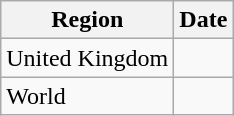<table class="wikitable">
<tr>
<th>Region</th>
<th>Date</th>
</tr>
<tr>
<td>United Kingdom</td>
<td></td>
</tr>
<tr>
<td>World</td>
<td></td>
</tr>
</table>
